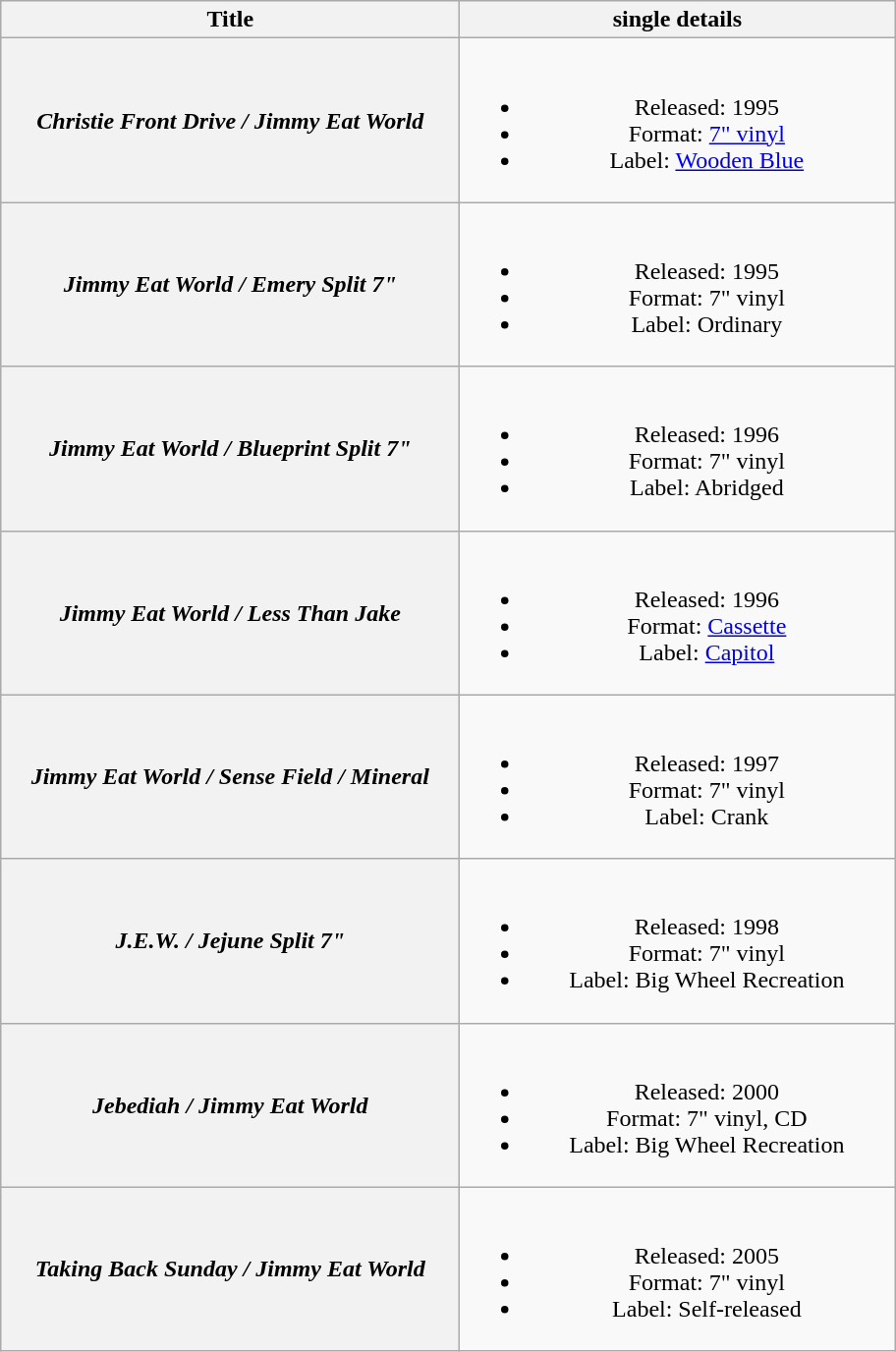<table class="wikitable plainrowheaders" style="text-align:center;">
<tr>
<th scope="col" style="width:19em;">Title</th>
<th scope="col" style="width:18em;">single details</th>
</tr>
<tr>
<th scope="row"><em>Christie Front Drive / Jimmy Eat World</em><br></th>
<td><br><ul><li>Released: 1995</li><li>Format: <a href='#'>7" vinyl</a></li><li>Label: <a href='#'>Wooden Blue</a></li></ul></td>
</tr>
<tr>
<th scope="row"><em>Jimmy Eat World / Emery Split 7"</em><br></th>
<td><br><ul><li>Released: 1995</li><li>Format: 7" vinyl</li><li>Label: Ordinary</li></ul></td>
</tr>
<tr>
<th scope="row"><em>Jimmy Eat World / Blueprint Split 7"</em><br></th>
<td><br><ul><li>Released: 1996</li><li>Format: 7" vinyl</li><li>Label: Abridged</li></ul></td>
</tr>
<tr>
<th scope="row"><em>Jimmy Eat World / Less Than Jake</em><br></th>
<td><br><ul><li>Released: 1996</li><li>Format: <a href='#'>Cassette</a></li><li>Label: <a href='#'>Capitol</a></li></ul></td>
</tr>
<tr>
<th scope="row"><em>Jimmy Eat World / Sense Field / Mineral</em><br></th>
<td><br><ul><li>Released: 1997</li><li>Format: 7" vinyl</li><li>Label: Crank</li></ul></td>
</tr>
<tr>
<th scope="row"><em>J.E.W. / Jejune Split 7"</em><br></th>
<td><br><ul><li>Released: 1998</li><li>Format: 7" vinyl</li><li>Label: Big Wheel Recreation</li></ul></td>
</tr>
<tr>
<th scope="row"><em>Jebediah / Jimmy Eat World</em><br></th>
<td><br><ul><li>Released: 2000</li><li>Format: 7" vinyl, CD</li><li>Label: Big Wheel Recreation</li></ul></td>
</tr>
<tr>
<th scope="row"><em>Taking Back Sunday / Jimmy Eat World</em><br></th>
<td><br><ul><li>Released: 2005</li><li>Format: 7" vinyl</li><li>Label: Self-released</li></ul></td>
</tr>
</table>
